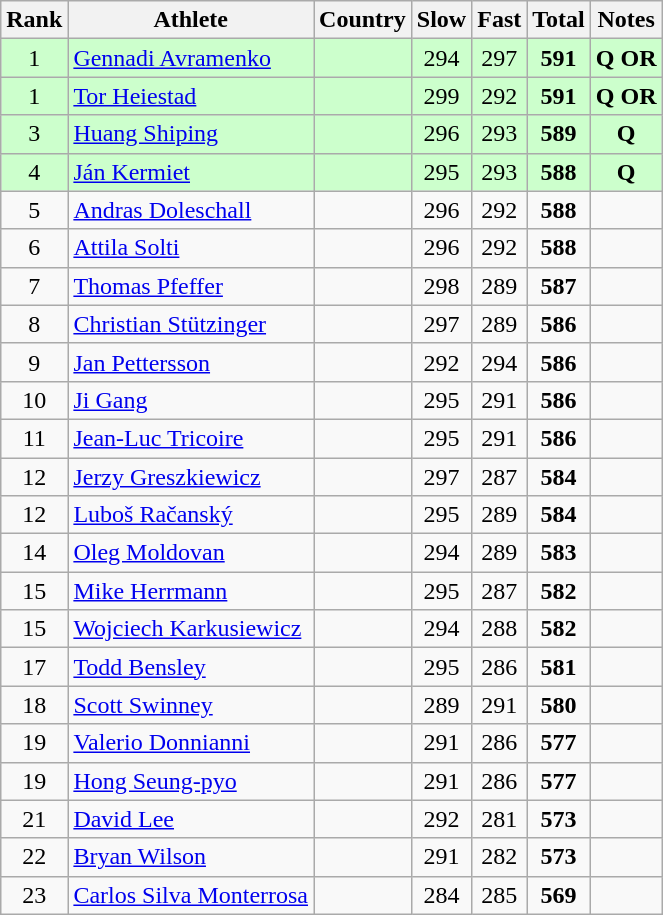<table class="wikitable sortable" style="text-align: center">
<tr>
<th>Rank</th>
<th>Athlete</th>
<th>Country</th>
<th>Slow</th>
<th>Fast</th>
<th>Total</th>
<th>Notes</th>
</tr>
<tr bgcolor=#ccffcc>
<td>1</td>
<td align=left><a href='#'>Gennadi Avramenko</a></td>
<td align=left></td>
<td>294</td>
<td>297</td>
<td><strong>591</strong></td>
<td><strong>Q OR</strong></td>
</tr>
<tr bgcolor=#ccffcc>
<td>1</td>
<td align=left><a href='#'>Tor Heiestad</a></td>
<td align=left></td>
<td>299</td>
<td>292</td>
<td><strong>591</strong></td>
<td><strong>Q OR</strong></td>
</tr>
<tr bgcolor=#ccffcc>
<td>3</td>
<td align=left><a href='#'>Huang Shiping</a></td>
<td align=left></td>
<td>296</td>
<td>293</td>
<td><strong>589</strong></td>
<td><strong>Q</strong></td>
</tr>
<tr bgcolor=#ccffcc>
<td>4</td>
<td align=left><a href='#'>Ján Kermiet</a></td>
<td align=left></td>
<td>295</td>
<td>293</td>
<td><strong>588</strong></td>
<td><strong>Q</strong></td>
</tr>
<tr>
<td>5</td>
<td align=left><a href='#'>Andras Doleschall</a></td>
<td align=left></td>
<td>296</td>
<td>292</td>
<td><strong>588</strong></td>
<td></td>
</tr>
<tr>
<td>6</td>
<td align=left><a href='#'>Attila Solti</a></td>
<td align=left></td>
<td>296</td>
<td>292</td>
<td><strong>588</strong></td>
<td></td>
</tr>
<tr>
<td>7</td>
<td align=left><a href='#'>Thomas Pfeffer</a></td>
<td align=left></td>
<td>298</td>
<td>289</td>
<td><strong>587</strong></td>
<td></td>
</tr>
<tr>
<td>8</td>
<td align=left><a href='#'>Christian Stützinger</a></td>
<td align=left></td>
<td>297</td>
<td>289</td>
<td><strong>586</strong></td>
<td></td>
</tr>
<tr>
<td>9</td>
<td align=left><a href='#'>Jan Pettersson</a></td>
<td align=left></td>
<td>292</td>
<td>294</td>
<td><strong>586</strong></td>
<td></td>
</tr>
<tr>
<td>10</td>
<td align=left><a href='#'>Ji Gang</a></td>
<td align=left></td>
<td>295</td>
<td>291</td>
<td><strong>586</strong></td>
<td></td>
</tr>
<tr>
<td>11</td>
<td align=left><a href='#'>Jean-Luc Tricoire</a></td>
<td align=left></td>
<td>295</td>
<td>291</td>
<td><strong>586</strong></td>
<td></td>
</tr>
<tr>
<td>12</td>
<td align=left><a href='#'>Jerzy Greszkiewicz</a></td>
<td align=left></td>
<td>297</td>
<td>287</td>
<td><strong>584</strong></td>
<td></td>
</tr>
<tr>
<td>12</td>
<td align=left><a href='#'>Luboš Račanský</a></td>
<td align=left></td>
<td>295</td>
<td>289</td>
<td><strong>584</strong></td>
<td></td>
</tr>
<tr>
<td>14</td>
<td align=left><a href='#'>Oleg Moldovan</a></td>
<td align=left></td>
<td>294</td>
<td>289</td>
<td><strong>583</strong></td>
<td></td>
</tr>
<tr>
<td>15</td>
<td align=left><a href='#'>Mike Herrmann</a></td>
<td align=left></td>
<td>295</td>
<td>287</td>
<td><strong>582</strong></td>
<td></td>
</tr>
<tr>
<td>15</td>
<td align=left><a href='#'>Wojciech Karkusiewicz</a></td>
<td align=left></td>
<td>294</td>
<td>288</td>
<td><strong>582</strong></td>
<td></td>
</tr>
<tr>
<td>17</td>
<td align=left><a href='#'>Todd Bensley</a></td>
<td align=left></td>
<td>295</td>
<td>286</td>
<td><strong>581</strong></td>
<td></td>
</tr>
<tr>
<td>18</td>
<td align=left><a href='#'>Scott Swinney</a></td>
<td align=left></td>
<td>289</td>
<td>291</td>
<td><strong>580</strong></td>
<td></td>
</tr>
<tr>
<td>19</td>
<td align=left><a href='#'>Valerio Donnianni</a></td>
<td align=left></td>
<td>291</td>
<td>286</td>
<td><strong>577</strong></td>
<td></td>
</tr>
<tr>
<td>19</td>
<td align=left><a href='#'>Hong Seung-pyo</a></td>
<td align=left></td>
<td>291</td>
<td>286</td>
<td><strong>577</strong></td>
<td></td>
</tr>
<tr>
<td>21</td>
<td align=left><a href='#'>David Lee</a></td>
<td align=left></td>
<td>292</td>
<td>281</td>
<td><strong>573</strong></td>
<td></td>
</tr>
<tr>
<td>22</td>
<td align=left><a href='#'>Bryan Wilson</a></td>
<td align=left></td>
<td>291</td>
<td>282</td>
<td><strong>573</strong></td>
<td></td>
</tr>
<tr>
<td>23</td>
<td align=left><a href='#'>Carlos Silva Monterrosa</a></td>
<td align=left></td>
<td>284</td>
<td>285</td>
<td><strong>569</strong></td>
<td></td>
</tr>
</table>
